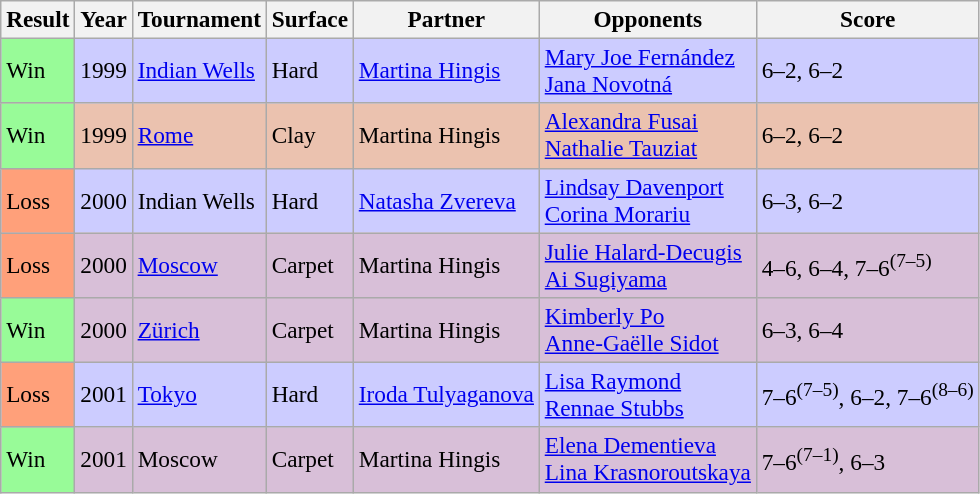<table class="sortable wikitable" style="font-size:97%;">
<tr>
<th>Result</th>
<th><strong>Year</strong></th>
<th>Tournament</th>
<th><strong>Surface</strong></th>
<th><strong>Partner</strong></th>
<th>Opponents</th>
<th>Score</th>
</tr>
<tr bgcolor="ccccff">
<td bgcolor="98FB98">Win</td>
<td>1999</td>
<td><a href='#'>Indian Wells</a></td>
<td>Hard</td>
<td> <a href='#'>Martina Hingis</a></td>
<td> <a href='#'>Mary Joe Fernández</a><br> <a href='#'>Jana Novotná</a></td>
<td>6–2, 6–2</td>
</tr>
<tr bgcolor="ebc2af">
<td bgcolor="98FB98">Win</td>
<td>1999</td>
<td><a href='#'>Rome</a></td>
<td>Clay</td>
<td> Martina Hingis</td>
<td> <a href='#'>Alexandra Fusai</a><br> <a href='#'>Nathalie Tauziat</a></td>
<td>6–2, 6–2</td>
</tr>
<tr bgcolor="ccccff">
<td bgcolor="FFA07A">Loss</td>
<td>2000</td>
<td>Indian Wells</td>
<td>Hard</td>
<td> <a href='#'>Natasha Zvereva</a></td>
<td> <a href='#'>Lindsay Davenport</a><br> <a href='#'>Corina Morariu</a></td>
<td>6–3, 6–2</td>
</tr>
<tr bgcolor="thistle">
<td bgcolor="FFA07A">Loss</td>
<td>2000</td>
<td><a href='#'>Moscow</a></td>
<td>Carpet</td>
<td> Martina Hingis</td>
<td> <a href='#'>Julie Halard-Decugis</a><br> <a href='#'>Ai Sugiyama</a></td>
<td>4–6, 6–4, 7–6<sup>(7–5)</sup></td>
</tr>
<tr bgcolor="thistle">
<td bgcolor="98FB98">Win</td>
<td>2000</td>
<td><a href='#'>Zürich</a></td>
<td>Carpet</td>
<td> Martina Hingis</td>
<td> <a href='#'>Kimberly Po</a><br> <a href='#'>Anne-Gaëlle Sidot</a></td>
<td>6–3, 6–4</td>
</tr>
<tr bgcolor="ccccff">
<td bgcolor="FFA07A">Loss</td>
<td>2001</td>
<td><a href='#'>Tokyo</a></td>
<td>Hard</td>
<td> <a href='#'>Iroda Tulyaganova</a></td>
<td> <a href='#'>Lisa Raymond</a><br> <a href='#'>Rennae Stubbs</a></td>
<td>7–6<sup>(7–5)</sup>, 6–2, 7–6<sup>(8–6)</sup></td>
</tr>
<tr bgcolor="thistle">
<td bgcolor="98FB98">Win</td>
<td>2001</td>
<td>Moscow</td>
<td>Carpet</td>
<td> Martina Hingis</td>
<td> <a href='#'>Elena Dementieva</a><br> <a href='#'>Lina Krasnoroutskaya</a></td>
<td>7–6<sup>(7–1)</sup>, 6–3</td>
</tr>
</table>
